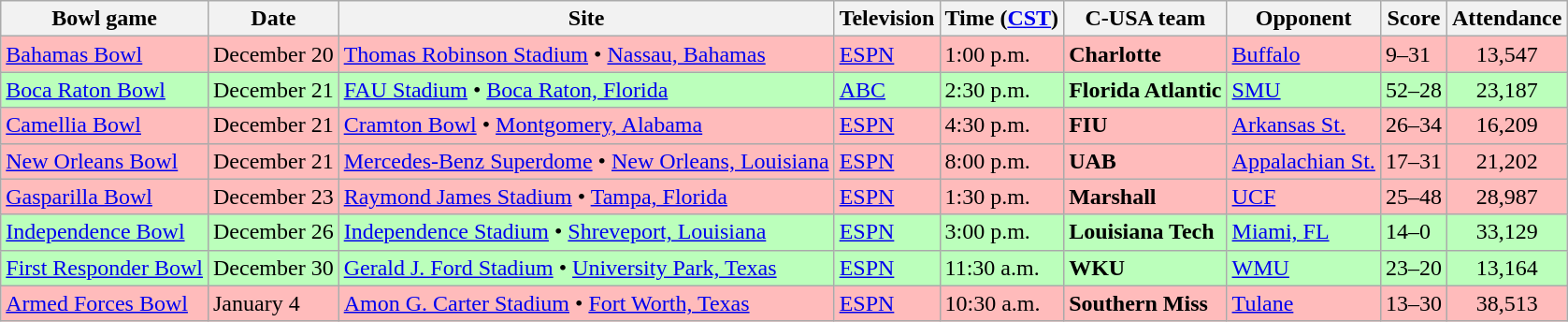<table class="wikitable">
<tr>
<th>Bowl game</th>
<th>Date</th>
<th>Site</th>
<th>Television</th>
<th>Time (<a href='#'>CST</a>)</th>
<th>C-USA team</th>
<th>Opponent</th>
<th>Score</th>
<th>Attendance</th>
</tr>
<tr style="background:#fbb;">
<td><a href='#'>Bahamas Bowl</a></td>
<td>December 20</td>
<td><a href='#'>Thomas Robinson Stadium</a> • <a href='#'>Nassau, Bahamas</a></td>
<td><a href='#'>ESPN</a></td>
<td>1:00 p.m.</td>
<td><strong>Charlotte</strong></td>
<td><a href='#'>Buffalo</a></td>
<td>9–31</td>
<td align="center">13,547</td>
</tr>
<tr style="background:#bfb;">
<td><a href='#'>Boca Raton Bowl</a></td>
<td>December 21</td>
<td><a href='#'>FAU Stadium</a> • <a href='#'>Boca Raton, Florida</a></td>
<td><a href='#'>ABC</a></td>
<td>2:30 p.m.</td>
<td><strong>Florida Atlantic</strong></td>
<td><a href='#'>SMU</a></td>
<td>52–28</td>
<td align="center">23,187</td>
</tr>
<tr style="background:#fbb;">
<td><a href='#'>Camellia Bowl</a></td>
<td>December 21</td>
<td><a href='#'>Cramton Bowl</a> • <a href='#'>Montgomery, Alabama</a></td>
<td><a href='#'>ESPN</a></td>
<td>4:30 p.m.</td>
<td><strong>FIU</strong></td>
<td><a href='#'>Arkansas St.</a></td>
<td>26–34</td>
<td align="center">16,209</td>
</tr>
<tr style="background:#fbb;">
<td><a href='#'>New Orleans Bowl</a></td>
<td>December 21</td>
<td><a href='#'>Mercedes-Benz Superdome</a> • <a href='#'>New Orleans, Louisiana</a></td>
<td><a href='#'>ESPN</a></td>
<td>8:00 p.m.</td>
<td><strong>UAB</strong></td>
<td><a href='#'>Appalachian St.</a></td>
<td>17–31</td>
<td align="center">21,202</td>
</tr>
<tr style="background:#fbb;">
<td><a href='#'>Gasparilla Bowl</a></td>
<td>December 23</td>
<td><a href='#'>Raymond James Stadium</a> • <a href='#'>Tampa, Florida</a></td>
<td><a href='#'>ESPN</a></td>
<td>1:30 p.m.</td>
<td><strong>Marshall</strong></td>
<td><a href='#'>UCF</a></td>
<td>25–48</td>
<td align="center">28,987</td>
</tr>
<tr style="background:#bfb;">
<td><a href='#'>Independence Bowl</a></td>
<td>December 26</td>
<td><a href='#'>Independence Stadium</a> • <a href='#'>Shreveport, Louisiana</a></td>
<td><a href='#'>ESPN</a></td>
<td>3:00 p.m.</td>
<td><strong>Louisiana Tech</strong></td>
<td><a href='#'>Miami, FL</a></td>
<td>14–0</td>
<td align="center">33,129</td>
</tr>
<tr style="background:#bfb;">
<td><a href='#'>First Responder Bowl</a></td>
<td>December 30</td>
<td><a href='#'>Gerald J. Ford Stadium</a> • <a href='#'>University Park, Texas</a></td>
<td><a href='#'>ESPN</a></td>
<td>11:30 a.m.</td>
<td><strong>WKU</strong></td>
<td><a href='#'>WMU</a></td>
<td>23–20</td>
<td align="center">13,164</td>
</tr>
<tr style="background:#fbb;">
<td><a href='#'>Armed Forces Bowl</a></td>
<td>January 4</td>
<td><a href='#'>Amon G. Carter Stadium</a> • <a href='#'>Fort Worth, Texas</a></td>
<td><a href='#'>ESPN</a></td>
<td>10:30 a.m.</td>
<td><strong>Southern Miss</strong></td>
<td><a href='#'>Tulane</a></td>
<td>13–30</td>
<td align="center">38,513</td>
</tr>
</table>
